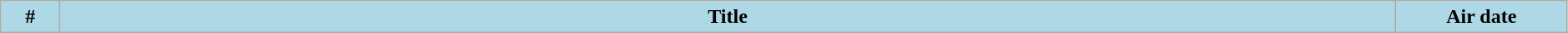<table class="wikitable plainrowheaders" style="width:99%; background:#fff;">
<tr>
<th style="background:#add8e6; width:40px;">#</th>
<th style="background: #add8e6;">Title</th>
<th style="background:#add8e6; width:130px;">Air date<br>





</th>
</tr>
</table>
